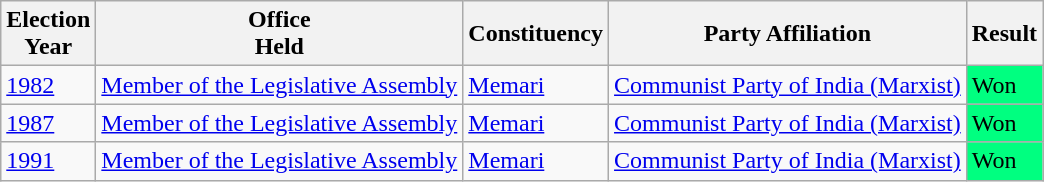<table class="wikitable">
<tr>
<th>Election<br>Year</th>
<th>Office<br>Held</th>
<th>Constituency</th>
<th>Party Affiliation</th>
<th>Result</th>
</tr>
<tr>
<td><a href='#'>1982</a></td>
<td><a href='#'>Member of the Legislative Assembly</a></td>
<td><a href='#'>Memari</a></td>
<td><a href='#'>Communist Party of India (Marxist)</a></td>
<td style="background:#00FF80">Won</td>
</tr>
<tr>
<td><a href='#'>1987</a></td>
<td><a href='#'>Member of the Legislative Assembly</a></td>
<td><a href='#'>Memari</a></td>
<td><a href='#'>Communist Party of India (Marxist)</a></td>
<td style="background:#00FF80">Won</td>
</tr>
<tr>
<td><a href='#'>1991</a></td>
<td><a href='#'>Member of the Legislative Assembly</a></td>
<td><a href='#'>Memari</a></td>
<td><a href='#'>Communist Party of India (Marxist)</a></td>
<td style="background:#00FF80">Won</td>
</tr>
</table>
